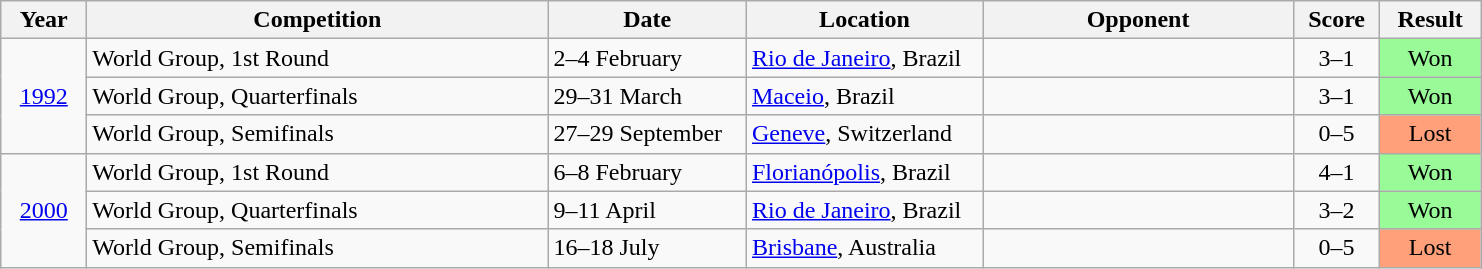<table class="wikitable">
<tr>
<th style="width:50px;">Year</th>
<th style="width:300px;">Competition</th>
<th style="width:125px;">Date</th>
<th style="width:150px;">Location</th>
<th style="width:200px;">Opponent</th>
<th style="width:50px;">Score</th>
<th style="width:60px;">Result</th>
</tr>
<tr>
<td style="text-align:center;" rowspan="3"><a href='#'>1992</a></td>
<td>World Group, 1st Round</td>
<td>2–4 February</td>
<td><a href='#'>Rio de Janeiro</a>, Brazil</td>
<td></td>
<td style="text-align:center;">3–1</td>
<td style="text-align:center; background:#98fb98;">Won</td>
</tr>
<tr>
<td>World Group, Quarterfinals</td>
<td>29–31 March</td>
<td><a href='#'>Maceio</a>, Brazil</td>
<td></td>
<td style="text-align:center;">3–1</td>
<td style="text-align:center; background:#98fb98;">Won</td>
</tr>
<tr>
<td>World Group, Semifinals</td>
<td>27–29 September</td>
<td><a href='#'>Geneve</a>, Switzerland</td>
<td></td>
<td style="text-align:center;">0–5</td>
<td style="text-align:center; background:#ffa07a;">Lost</td>
</tr>
<tr>
<td style="text-align:center;" rowspan="3"><a href='#'>2000</a></td>
<td>World Group, 1st Round</td>
<td>6–8 February</td>
<td><a href='#'>Florianópolis</a>, Brazil</td>
<td></td>
<td style="text-align:center;">4–1</td>
<td style="text-align:center; background:#98fb98;">Won</td>
</tr>
<tr>
<td>World Group, Quarterfinals</td>
<td>9–11 April</td>
<td><a href='#'>Rio de Janeiro</a>, Brazil</td>
<td></td>
<td style="text-align:center;">3–2</td>
<td style="text-align:center; background:#98fb98;">Won</td>
</tr>
<tr>
<td>World Group, Semifinals</td>
<td>16–18 July</td>
<td><a href='#'>Brisbane</a>, Australia</td>
<td></td>
<td style="text-align:center;">0–5</td>
<td style="text-align:center; background:#ffa07a;">Lost</td>
</tr>
</table>
